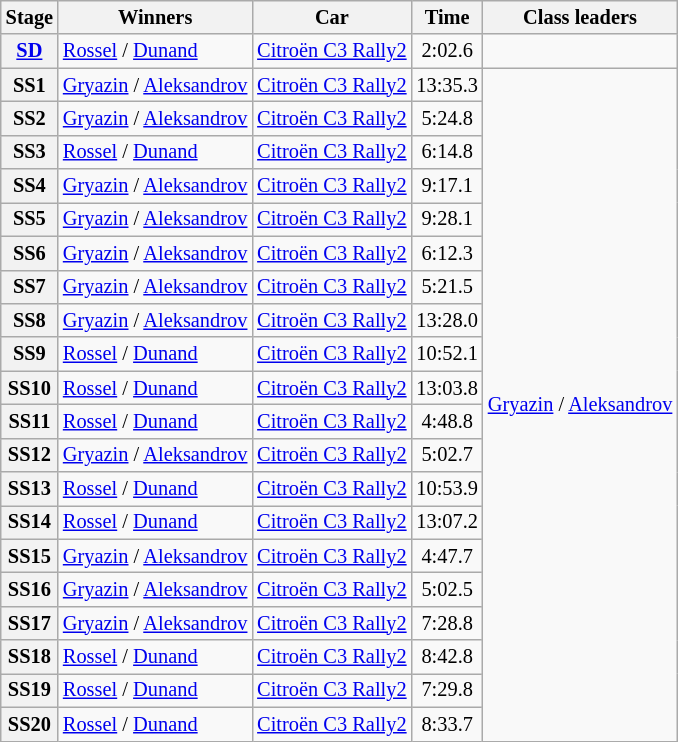<table class="wikitable" style="font-size:85%">
<tr>
<th>Stage</th>
<th>Winners</th>
<th>Car</th>
<th>Time</th>
<th>Class leaders</th>
</tr>
<tr>
<th><a href='#'>SD</a></th>
<td><a href='#'>Rossel</a> / <a href='#'>Dunand</a></td>
<td><a href='#'>Citroën C3 Rally2</a></td>
<td align="center">2:02.6</td>
<td></td>
</tr>
<tr>
<th>SS1</th>
<td><a href='#'>Gryazin</a> / <a href='#'>Aleksandrov</a></td>
<td><a href='#'>Citroën C3 Rally2</a></td>
<td align="center">13:35.3</td>
<td rowspan="20"><a href='#'>Gryazin</a> / <a href='#'>Aleksandrov</a></td>
</tr>
<tr>
<th>SS2</th>
<td><a href='#'>Gryazin</a> / <a href='#'>Aleksandrov</a></td>
<td><a href='#'>Citroën C3 Rally2</a></td>
<td align="center">5:24.8</td>
</tr>
<tr>
<th>SS3</th>
<td><a href='#'>Rossel</a> / <a href='#'>Dunand</a></td>
<td><a href='#'>Citroën C3 Rally2</a></td>
<td align="center">6:14.8</td>
</tr>
<tr>
<th>SS4</th>
<td><a href='#'>Gryazin</a> / <a href='#'>Aleksandrov</a></td>
<td><a href='#'>Citroën C3 Rally2</a></td>
<td align="center">9:17.1</td>
</tr>
<tr>
<th>SS5</th>
<td><a href='#'>Gryazin</a> / <a href='#'>Aleksandrov</a></td>
<td><a href='#'>Citroën C3 Rally2</a></td>
<td align="center">9:28.1</td>
</tr>
<tr>
<th>SS6</th>
<td><a href='#'>Gryazin</a> / <a href='#'>Aleksandrov</a></td>
<td><a href='#'>Citroën C3 Rally2</a></td>
<td align="center">6:12.3</td>
</tr>
<tr>
<th>SS7</th>
<td><a href='#'>Gryazin</a> / <a href='#'>Aleksandrov</a></td>
<td><a href='#'>Citroën C3 Rally2</a></td>
<td align="center">5:21.5</td>
</tr>
<tr>
<th>SS8</th>
<td><a href='#'>Gryazin</a> / <a href='#'>Aleksandrov</a></td>
<td><a href='#'>Citroën C3 Rally2</a></td>
<td align="center">13:28.0</td>
</tr>
<tr>
<th>SS9</th>
<td><a href='#'>Rossel</a> / <a href='#'>Dunand</a></td>
<td><a href='#'>Citroën C3 Rally2</a></td>
<td align="center">10:52.1</td>
</tr>
<tr>
<th>SS10</th>
<td><a href='#'>Rossel</a> / <a href='#'>Dunand</a></td>
<td><a href='#'>Citroën C3 Rally2</a></td>
<td align="center">13:03.8</td>
</tr>
<tr>
<th>SS11</th>
<td><a href='#'>Rossel</a> / <a href='#'>Dunand</a></td>
<td><a href='#'>Citroën C3 Rally2</a></td>
<td align="center">4:48.8</td>
</tr>
<tr>
<th>SS12</th>
<td><a href='#'>Gryazin</a> / <a href='#'>Aleksandrov</a></td>
<td><a href='#'>Citroën C3 Rally2</a></td>
<td align="center">5:02.7</td>
</tr>
<tr>
<th>SS13</th>
<td><a href='#'>Rossel</a> / <a href='#'>Dunand</a></td>
<td><a href='#'>Citroën C3 Rally2</a></td>
<td align="center">10:53.9</td>
</tr>
<tr>
<th>SS14</th>
<td><a href='#'>Rossel</a> / <a href='#'>Dunand</a></td>
<td><a href='#'>Citroën C3 Rally2</a></td>
<td align="center">13:07.2</td>
</tr>
<tr>
<th>SS15</th>
<td><a href='#'>Gryazin</a> / <a href='#'>Aleksandrov</a></td>
<td><a href='#'>Citroën C3 Rally2</a></td>
<td align="center">4:47.7</td>
</tr>
<tr>
<th>SS16</th>
<td><a href='#'>Gryazin</a> / <a href='#'>Aleksandrov</a></td>
<td><a href='#'>Citroën C3 Rally2</a></td>
<td align="center">5:02.5</td>
</tr>
<tr>
<th>SS17</th>
<td><a href='#'>Gryazin</a> / <a href='#'>Aleksandrov</a></td>
<td><a href='#'>Citroën C3 Rally2</a></td>
<td align="center">7:28.8</td>
</tr>
<tr>
<th>SS18</th>
<td><a href='#'>Rossel</a> / <a href='#'>Dunand</a></td>
<td><a href='#'>Citroën C3 Rally2</a></td>
<td align="center">8:42.8</td>
</tr>
<tr>
<th>SS19</th>
<td><a href='#'>Rossel</a> / <a href='#'>Dunand</a></td>
<td><a href='#'>Citroën C3 Rally2</a></td>
<td align="center">7:29.8</td>
</tr>
<tr>
<th>SS20</th>
<td><a href='#'>Rossel</a> / <a href='#'>Dunand</a></td>
<td><a href='#'>Citroën C3 Rally2</a></td>
<td align="center">8:33.7</td>
</tr>
</table>
